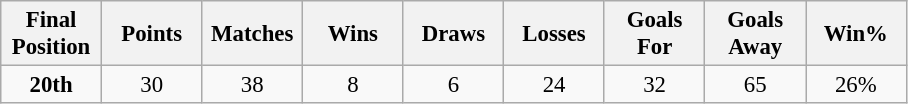<table class="wikitable" style="font-size: 95%; text-align: center;">
<tr>
<th width=60>Final Position</th>
<th width=60>Points</th>
<th width=60>Matches</th>
<th width=60>Wins</th>
<th width=60>Draws</th>
<th width=60>Losses</th>
<th width=60>Goals For</th>
<th width=60>Goals Away</th>
<th width=60>Win%</th>
</tr>
<tr>
<td><strong>20th</strong></td>
<td>30</td>
<td>38</td>
<td>8</td>
<td>6</td>
<td>24</td>
<td>32</td>
<td>65</td>
<td>26%</td>
</tr>
</table>
